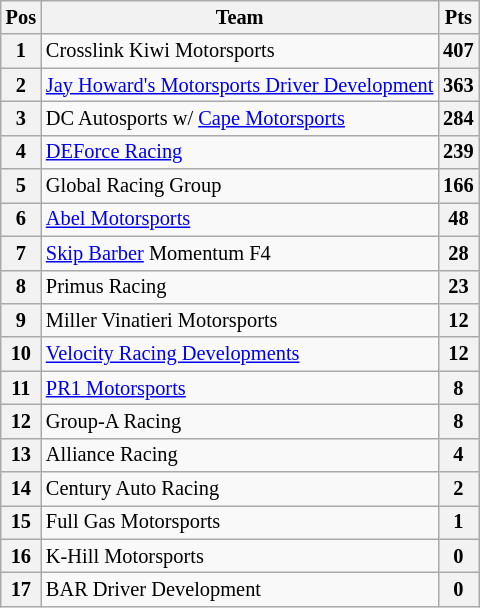<table class="wikitable" style="font-size: 85%">
<tr>
<th>Pos</th>
<th>Team</th>
<th>Pts</th>
</tr>
<tr>
<th>1</th>
<td>Crosslink Kiwi Motorsports</td>
<th>407</th>
</tr>
<tr>
<th>2</th>
<td><a href='#'>Jay Howard's Motorsports Driver Development</a></td>
<th>363</th>
</tr>
<tr>
<th>3</th>
<td>DC Autosports w/ <a href='#'>Cape Motorsports</a></td>
<th>284</th>
</tr>
<tr>
<th>4</th>
<td><a href='#'>DEForce Racing</a></td>
<th>239</th>
</tr>
<tr>
<th>5</th>
<td>Global Racing Group</td>
<th>166</th>
</tr>
<tr>
<th>6</th>
<td><a href='#'>Abel Motorsports</a></td>
<th>48</th>
</tr>
<tr>
<th>7</th>
<td><a href='#'>Skip Barber</a> Momentum F4</td>
<th>28</th>
</tr>
<tr>
<th>8</th>
<td>Primus Racing</td>
<th>23</th>
</tr>
<tr>
<th>9</th>
<td>Miller Vinatieri Motorsports</td>
<th>12</th>
</tr>
<tr>
<th>10</th>
<td><a href='#'>Velocity Racing Developments</a></td>
<th>12</th>
</tr>
<tr>
<th>11</th>
<td><a href='#'>PR1 Motorsports</a></td>
<th>8</th>
</tr>
<tr>
<th>12</th>
<td>Group-A Racing</td>
<th>8</th>
</tr>
<tr>
<th>13</th>
<td>Alliance Racing</td>
<th>4</th>
</tr>
<tr>
<th>14</th>
<td>Century Auto Racing</td>
<th>2</th>
</tr>
<tr>
<th>15</th>
<td>Full Gas Motorsports</td>
<th>1</th>
</tr>
<tr>
<th>16</th>
<td>K-Hill Motorsports</td>
<th>0</th>
</tr>
<tr>
<th>17</th>
<td>BAR Driver Development</td>
<th>0</th>
</tr>
</table>
